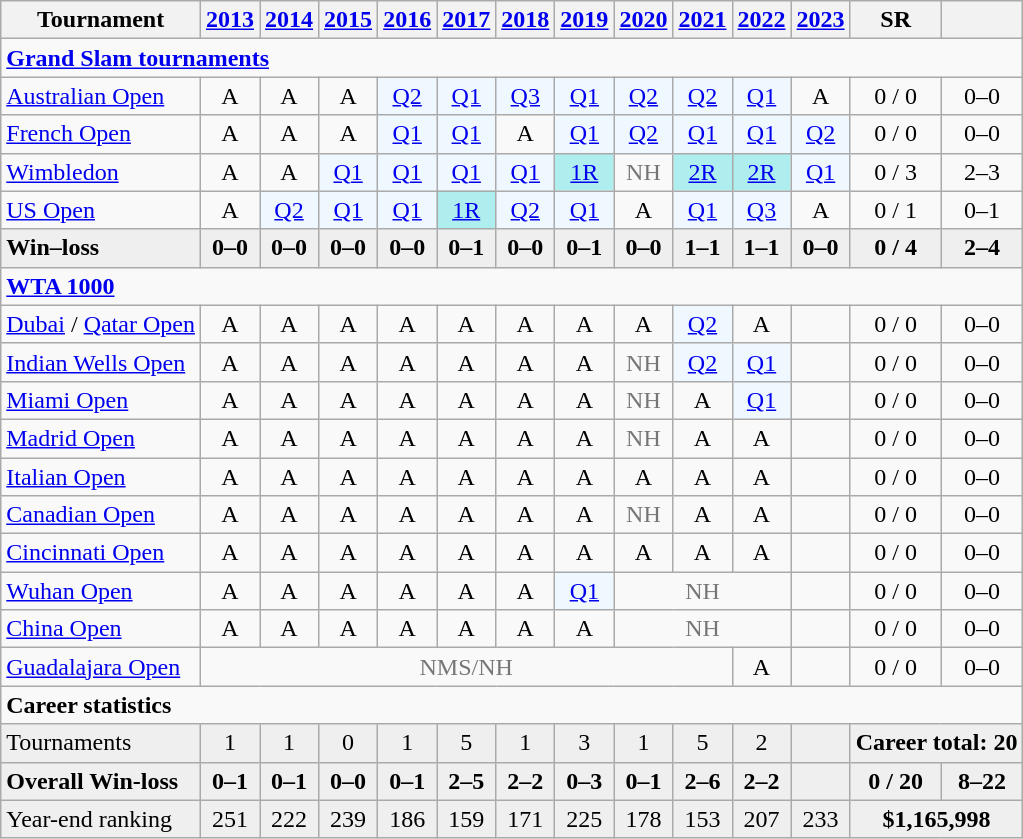<table class="wikitable" style="text-align:center">
<tr>
<th>Tournament</th>
<th><a href='#'>2013</a></th>
<th><a href='#'>2014</a></th>
<th><a href='#'>2015</a></th>
<th><a href='#'>2016</a></th>
<th><a href='#'>2017</a></th>
<th><a href='#'>2018</a></th>
<th><a href='#'>2019</a></th>
<th><a href='#'>2020</a></th>
<th><a href='#'>2021</a></th>
<th><a href='#'>2022</a></th>
<th><a href='#'>2023</a></th>
<th>SR</th>
<th></th>
</tr>
<tr>
<td colspan="15" align="left"><strong><a href='#'>Grand Slam tournaments</a></strong></td>
</tr>
<tr>
<td align="left"><a href='#'>Australian Open</a></td>
<td>A</td>
<td>A</td>
<td>A</td>
<td bgcolor="#f0f8ff"><a href='#'>Q2</a></td>
<td bgcolor="#f0f8ff"><a href='#'>Q1</a></td>
<td bgcolor="#f0f8ff"><a href='#'>Q3</a></td>
<td bgcolor="#f0f8ff"><a href='#'>Q1</a></td>
<td bgcolor="#f0f8ff"><a href='#'>Q2</a></td>
<td bgcolor="#f0f8ff"><a href='#'>Q2</a></td>
<td bgcolor="#f0f8ff"><a href='#'>Q1</a></td>
<td>A</td>
<td>0 / 0</td>
<td>0–0</td>
</tr>
<tr>
<td align="left"><a href='#'>French Open</a></td>
<td>A</td>
<td>A</td>
<td>A</td>
<td bgcolor="#f0f8ff"><a href='#'>Q1</a></td>
<td bgcolor="#f0f8ff"><a href='#'>Q1</a></td>
<td>A</td>
<td bgcolor="#f0f8ff"><a href='#'>Q1</a></td>
<td bgcolor="#f0f8ff"><a href='#'>Q2</a></td>
<td bgcolor="#f0f8ff"><a href='#'>Q1</a></td>
<td bgcolor=f0f8ff><a href='#'>Q1</a></td>
<td bgcolor=f0f8ff><a href='#'>Q2</a></td>
<td>0 / 0</td>
<td>0–0</td>
</tr>
<tr>
<td align="left"><a href='#'>Wimbledon</a></td>
<td>A</td>
<td>A</td>
<td bgcolor="#f0f8ff"><a href='#'>Q1</a></td>
<td bgcolor="#f0f8ff"><a href='#'>Q1</a></td>
<td bgcolor="#f0f8ff"><a href='#'>Q1</a></td>
<td bgcolor="#f0f8ff"><a href='#'>Q1</a></td>
<td bgcolor="#afeeee"><a href='#'>1R</a></td>
<td style="color:#767676;">NH</td>
<td bgcolor=afeeee><a href='#'>2R</a></td>
<td bgcolor=afeeee><a href='#'>2R</a></td>
<td bgcolor=f0f8ff><a href='#'>Q1</a></td>
<td>0 / 3</td>
<td>2–3</td>
</tr>
<tr>
<td align="left"><a href='#'>US Open</a></td>
<td>A</td>
<td bgcolor="#f0f8ff"><a href='#'>Q2</a></td>
<td bgcolor="#f0f8ff"><a href='#'>Q1</a></td>
<td bgcolor="#f0f8ff"><a href='#'>Q1</a></td>
<td bgcolor="#afeeee"><a href='#'>1R</a></td>
<td bgcolor="#f0f8ff"><a href='#'>Q2</a></td>
<td bgcolor="#f0f8ff"><a href='#'>Q1</a></td>
<td>A</td>
<td bgcolor="#f0f8ff"><a href='#'>Q1</a></td>
<td bgcolor="#f0f8ff"><a href='#'>Q3</a></td>
<td>A</td>
<td>0 / 1</td>
<td>0–1</td>
</tr>
<tr style="background:#efefef; font-weight:bold;">
<td align="left">Win–loss</td>
<td>0–0</td>
<td>0–0</td>
<td>0–0</td>
<td>0–0</td>
<td>0–1</td>
<td>0–0</td>
<td>0–1</td>
<td>0–0</td>
<td>1–1</td>
<td>1–1</td>
<td>0–0</td>
<td>0 / 4</td>
<td>2–4</td>
</tr>
<tr>
<td colspan="15" align="left"><strong><a href='#'>WTA 1000</a></strong></td>
</tr>
<tr>
<td align="left"><a href='#'>Dubai</a> / <a href='#'>Qatar Open</a></td>
<td>A</td>
<td>A</td>
<td>A</td>
<td>A</td>
<td>A</td>
<td>A</td>
<td>A</td>
<td>A</td>
<td bgcolor="f0f8ff"><a href='#'>Q2</a></td>
<td>A</td>
<td></td>
<td>0 / 0</td>
<td>0–0</td>
</tr>
<tr>
<td align="left"><a href='#'>Indian Wells Open</a></td>
<td>A</td>
<td>A</td>
<td>A</td>
<td>A</td>
<td>A</td>
<td>A</td>
<td>A</td>
<td style="color:#767676">NH</td>
<td bgcolor="f0f8ff"><a href='#'>Q2</a></td>
<td bgcolor="f0f8ff"><a href='#'>Q1</a></td>
<td></td>
<td>0 / 0</td>
<td>0–0</td>
</tr>
<tr>
<td align="left"><a href='#'>Miami Open</a></td>
<td>A</td>
<td>A</td>
<td>A</td>
<td>A</td>
<td>A</td>
<td>A</td>
<td>A</td>
<td style="color:#767676">NH</td>
<td>A</td>
<td bgcolor="f0f8ff"><a href='#'>Q1</a></td>
<td></td>
<td>0 / 0</td>
<td>0–0</td>
</tr>
<tr>
<td align="left"><a href='#'>Madrid Open</a></td>
<td>A</td>
<td>A</td>
<td>A</td>
<td>A</td>
<td>A</td>
<td>A</td>
<td>A</td>
<td style="color:#767676">NH</td>
<td>A</td>
<td>A</td>
<td></td>
<td>0 / 0</td>
<td>0–0</td>
</tr>
<tr>
<td align="left"><a href='#'>Italian Open</a></td>
<td>A</td>
<td>A</td>
<td>A</td>
<td>A</td>
<td>A</td>
<td>A</td>
<td>A</td>
<td>A</td>
<td>A</td>
<td>A</td>
<td></td>
<td>0 / 0</td>
<td>0–0</td>
</tr>
<tr>
<td align="left"><a href='#'>Canadian Open</a></td>
<td>A</td>
<td>A</td>
<td>A</td>
<td>A</td>
<td>A</td>
<td>A</td>
<td>A</td>
<td style="color:#767676">NH</td>
<td>A</td>
<td>A</td>
<td></td>
<td>0 / 0</td>
<td>0–0</td>
</tr>
<tr>
<td align="left"><a href='#'>Cincinnati Open</a></td>
<td>A</td>
<td>A</td>
<td>A</td>
<td>A</td>
<td>A</td>
<td>A</td>
<td>A</td>
<td>A</td>
<td>A</td>
<td>A</td>
<td></td>
<td>0 / 0</td>
<td>0–0</td>
</tr>
<tr>
<td align="left"><a href='#'>Wuhan Open</a></td>
<td>A</td>
<td>A</td>
<td>A</td>
<td>A</td>
<td>A</td>
<td>A</td>
<td bgcolor="f0f8ff"><a href='#'>Q1</a></td>
<td colspan="3" style="color:#767676">NH</td>
<td></td>
<td>0 / 0</td>
<td>0–0</td>
</tr>
<tr>
<td align="left"><a href='#'>China Open</a></td>
<td>A</td>
<td>A</td>
<td>A</td>
<td>A</td>
<td>A</td>
<td>A</td>
<td>A</td>
<td colspan="3" style="color:#767676">NH</td>
<td></td>
<td>0 / 0</td>
<td>0–0</td>
</tr>
<tr>
<td align="left"><a href='#'>Guadalajara Open</a></td>
<td colspan="9" style="color:#767676">NMS/NH</td>
<td>A</td>
<td></td>
<td>0 / 0</td>
<td>0–0</td>
</tr>
<tr>
<td colspan="15" align="left"><strong>Career statistics</strong></td>
</tr>
<tr bgcolor=efefef>
<td align=left>Tournaments</td>
<td>1</td>
<td>1</td>
<td>0</td>
<td>1</td>
<td>5</td>
<td>1</td>
<td>3</td>
<td>1</td>
<td>5</td>
<td>2</td>
<td></td>
<td colspan="3"><strong>Career total: 20</strong></td>
</tr>
<tr style="background:#efefef; font-weight:bold;">
<td align=left>Overall Win-loss</td>
<td>0–1</td>
<td>0–1</td>
<td>0–0</td>
<td>0–1</td>
<td>2–5</td>
<td>2–2</td>
<td>0–3</td>
<td>0–1</td>
<td>2–6</td>
<td>2–2</td>
<td></td>
<td>0 / 20</td>
<td>8–22</td>
</tr>
<tr bgcolor="efefef">
<td align="left">Year-end ranking</td>
<td>251</td>
<td>222</td>
<td>239</td>
<td>186</td>
<td>159</td>
<td>171</td>
<td>225</td>
<td>178</td>
<td>153</td>
<td>207</td>
<td>233</td>
<td colspan="3"><strong>$1,165,998</strong></td>
</tr>
</table>
